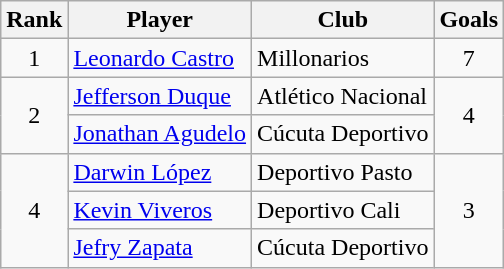<table class="wikitable" border="1">
<tr>
<th>Rank</th>
<th>Player</th>
<th>Club</th>
<th>Goals</th>
</tr>
<tr>
<td align=center>1</td>
<td> <a href='#'>Leonardo Castro</a></td>
<td>Millonarios</td>
<td align=center>7</td>
</tr>
<tr>
<td rowspan=2 align=center>2</td>
<td> <a href='#'>Jefferson Duque</a></td>
<td>Atlético Nacional</td>
<td rowspan=2 align=center>4</td>
</tr>
<tr>
<td> <a href='#'>Jonathan Agudelo</a></td>
<td>Cúcuta Deportivo</td>
</tr>
<tr>
<td rowspan=3 align=center>4</td>
<td> <a href='#'>Darwin López</a></td>
<td>Deportivo Pasto</td>
<td rowspan=3 align=center>3</td>
</tr>
<tr>
<td> <a href='#'>Kevin Viveros</a></td>
<td>Deportivo Cali</td>
</tr>
<tr>
<td> <a href='#'>Jefry Zapata</a></td>
<td>Cúcuta Deportivo</td>
</tr>
</table>
